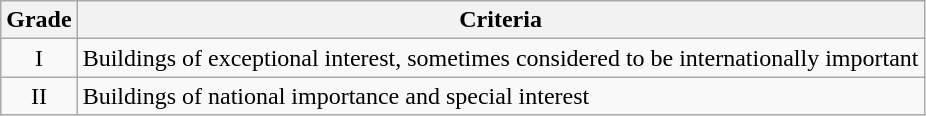<table class="wikitable">
<tr>
<th>Grade</th>
<th>Criteria</th>
</tr>
<tr>
<td align="center" >I</td>
<td>Buildings of exceptional interest, sometimes considered to be internationally important</td>
</tr>
<tr>
<td align="center" >II</td>
<td>Buildings of national importance and special interest</td>
</tr>
</table>
